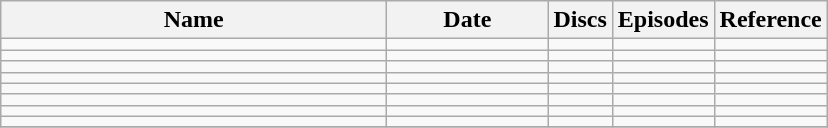<table class="wikitable">
<tr>
<th style="width: 250px;">Name</th>
<th style="width: 100px;">Date</th>
<th>Discs</th>
<th>Episodes</th>
<th>Reference</th>
</tr>
<tr>
<td></td>
<td></td>
<td></td>
<td></td>
<td></td>
</tr>
<tr>
<td></td>
<td></td>
<td></td>
<td></td>
<td></td>
</tr>
<tr>
<td></td>
<td></td>
<td></td>
<td></td>
<td></td>
</tr>
<tr>
<td></td>
<td></td>
<td></td>
<td></td>
<td></td>
</tr>
<tr>
<td></td>
<td></td>
<td></td>
<td></td>
<td></td>
</tr>
<tr>
<td></td>
<td></td>
<td></td>
<td></td>
<td></td>
</tr>
<tr>
<td></td>
<td></td>
<td></td>
<td></td>
<td></td>
</tr>
<tr>
<td></td>
<td></td>
<td></td>
<td></td>
<td></td>
</tr>
<tr>
</tr>
</table>
